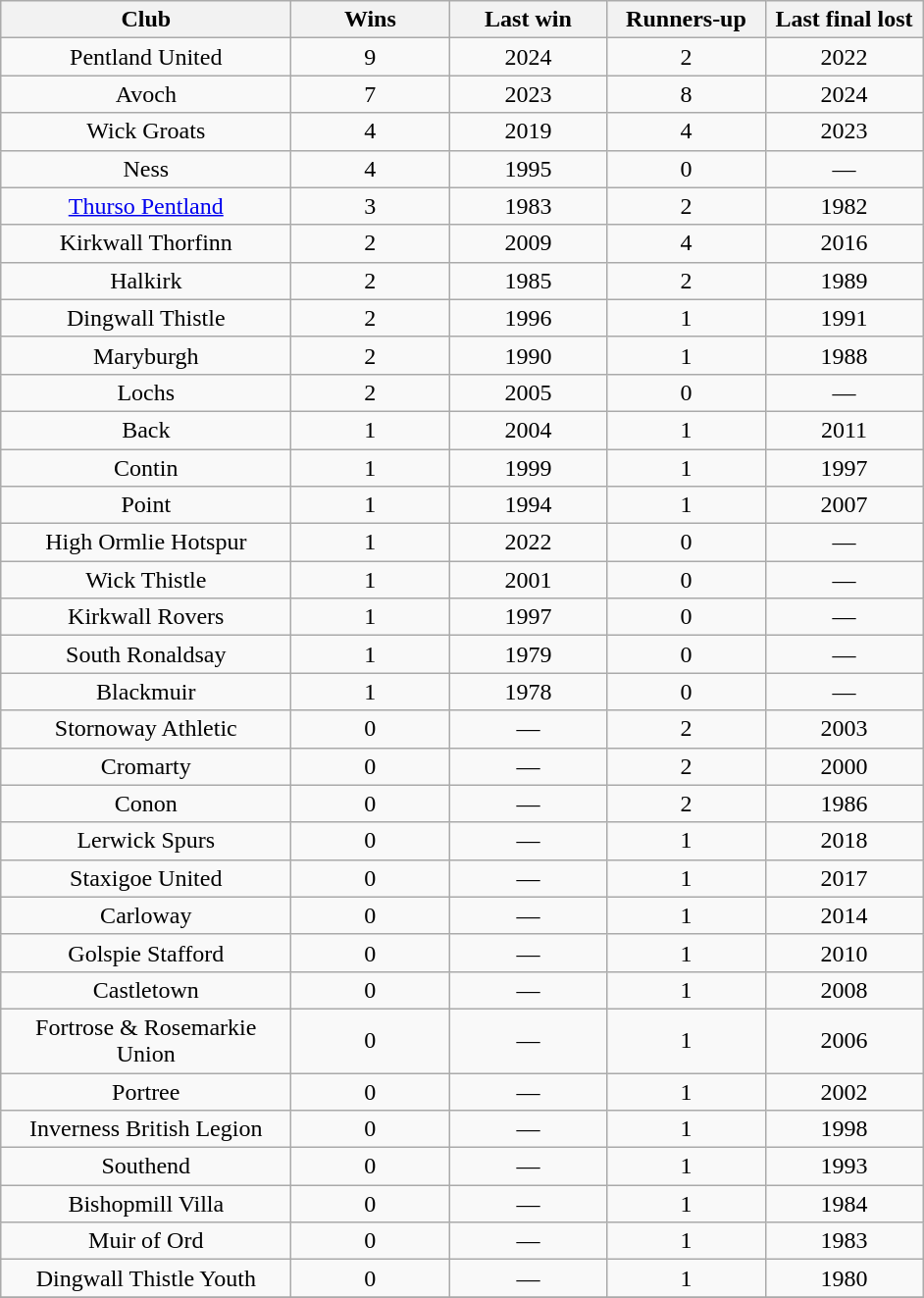<table class="wikitable" style="text-align: center;">
<tr>
<th width=190>Club</th>
<th width=100>Wins</th>
<th width=100>Last win</th>
<th width=100>Runners-up</th>
<th width=100>Last final lost</th>
</tr>
<tr>
<td>Pentland United</td>
<td>9</td>
<td>2024</td>
<td>2</td>
<td>2022</td>
</tr>
<tr>
<td>Avoch</td>
<td>7</td>
<td>2023</td>
<td>8</td>
<td>2024</td>
</tr>
<tr>
<td>Wick Groats</td>
<td>4</td>
<td>2019</td>
<td>4</td>
<td>2023</td>
</tr>
<tr>
<td>Ness</td>
<td>4</td>
<td>1995</td>
<td>0</td>
<td>—</td>
</tr>
<tr>
<td><a href='#'>Thurso Pentland</a></td>
<td>3</td>
<td>1983</td>
<td>2</td>
<td>1982</td>
</tr>
<tr>
<td>Kirkwall Thorfinn</td>
<td>2</td>
<td>2009</td>
<td>4</td>
<td>2016</td>
</tr>
<tr>
<td>Halkirk</td>
<td>2</td>
<td>1985</td>
<td>2</td>
<td>1989</td>
</tr>
<tr>
<td>Dingwall Thistle</td>
<td>2</td>
<td>1996</td>
<td>1</td>
<td>1991</td>
</tr>
<tr>
<td>Maryburgh</td>
<td>2</td>
<td>1990</td>
<td>1</td>
<td>1988</td>
</tr>
<tr>
<td>Lochs</td>
<td>2</td>
<td>2005</td>
<td>0</td>
<td>—</td>
</tr>
<tr>
<td>Back</td>
<td>1</td>
<td>2004</td>
<td>1</td>
<td>2011</td>
</tr>
<tr>
<td>Contin</td>
<td>1</td>
<td>1999</td>
<td>1</td>
<td>1997</td>
</tr>
<tr>
<td>Point</td>
<td>1</td>
<td>1994</td>
<td>1</td>
<td>2007</td>
</tr>
<tr>
<td>High Ormlie Hotspur</td>
<td>1</td>
<td>2022</td>
<td>0</td>
<td>—</td>
</tr>
<tr>
<td>Wick Thistle</td>
<td>1</td>
<td>2001</td>
<td>0</td>
<td>—</td>
</tr>
<tr>
<td>Kirkwall Rovers</td>
<td>1</td>
<td>1997</td>
<td>0</td>
<td>—</td>
</tr>
<tr>
<td>South Ronaldsay</td>
<td>1</td>
<td>1979</td>
<td>0</td>
<td>—</td>
</tr>
<tr>
<td>Blackmuir</td>
<td>1</td>
<td>1978</td>
<td>0</td>
<td>—</td>
</tr>
<tr>
<td>Stornoway Athletic</td>
<td>0</td>
<td>—</td>
<td>2</td>
<td>2003</td>
</tr>
<tr>
<td>Cromarty</td>
<td>0</td>
<td>—</td>
<td>2</td>
<td>2000</td>
</tr>
<tr>
<td>Conon</td>
<td>0</td>
<td>—</td>
<td>2</td>
<td>1986</td>
</tr>
<tr>
<td>Lerwick Spurs</td>
<td>0</td>
<td>—</td>
<td>1</td>
<td>2018</td>
</tr>
<tr>
<td>Staxigoe United</td>
<td>0</td>
<td>—</td>
<td>1</td>
<td>2017</td>
</tr>
<tr>
<td>Carloway</td>
<td>0</td>
<td>—</td>
<td>1</td>
<td>2014</td>
</tr>
<tr>
<td>Golspie Stafford</td>
<td>0</td>
<td>—</td>
<td>1</td>
<td>2010</td>
</tr>
<tr>
<td>Castletown</td>
<td>0</td>
<td>—</td>
<td>1</td>
<td>2008</td>
</tr>
<tr>
<td>Fortrose & Rosemarkie Union</td>
<td>0</td>
<td>—</td>
<td>1</td>
<td>2006</td>
</tr>
<tr>
<td>Portree</td>
<td>0</td>
<td>—</td>
<td>1</td>
<td>2002</td>
</tr>
<tr>
<td>Inverness British Legion</td>
<td>0</td>
<td>—</td>
<td>1</td>
<td>1998</td>
</tr>
<tr>
<td>Southend</td>
<td>0</td>
<td>—</td>
<td>1</td>
<td>1993</td>
</tr>
<tr>
<td>Bishopmill Villa</td>
<td>0</td>
<td>—</td>
<td>1</td>
<td>1984</td>
</tr>
<tr>
<td>Muir of Ord</td>
<td>0</td>
<td>—</td>
<td>1</td>
<td>1983</td>
</tr>
<tr>
<td>Dingwall Thistle Youth</td>
<td>0</td>
<td>—</td>
<td>1</td>
<td>1980</td>
</tr>
<tr>
</tr>
</table>
